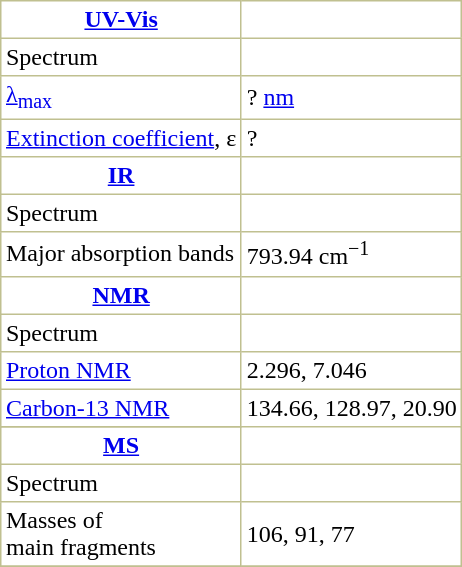<table border="1" cellspacing="0" cellpadding="3" style="margin: 0 0 0 0.5em; background: #FFFFFF; border-collapse: collapse; border-color: #C0C090;">
<tr>
<th><a href='#'>UV-Vis</a></th>
</tr>
<tr>
<td>Spectrum</td>
<td></td>
</tr>
<tr>
<td><a href='#'>λ<sub>max</sub></a></td>
<td>? <a href='#'>nm</a></td>
</tr>
<tr>
<td><a href='#'>Extinction coefficient</a>, ε</td>
<td>?</td>
</tr>
<tr>
<th><a href='#'>IR</a></th>
</tr>
<tr>
<td>Spectrum</td>
<td></td>
</tr>
<tr>
<td>Major absorption bands</td>
<td>793.94 cm<sup>−1</sup></td>
</tr>
<tr>
<th><a href='#'>NMR</a></th>
</tr>
<tr>
<td>Spectrum</td>
<td></td>
</tr>
<tr>
<td><a href='#'>Proton NMR</a> </td>
<td>2.296, 7.046</td>
</tr>
<tr>
<td><a href='#'>Carbon-13 NMR</a> </td>
<td>134.66, 128.97, 20.90</td>
</tr>
<tr>
</tr>
<tr>
<th><a href='#'>MS</a></th>
</tr>
<tr>
<td>Spectrum</td>
<td></td>
</tr>
<tr>
<td>Masses of <br>main fragments</td>
<td>106, 91, 77</td>
</tr>
<tr>
</tr>
</table>
